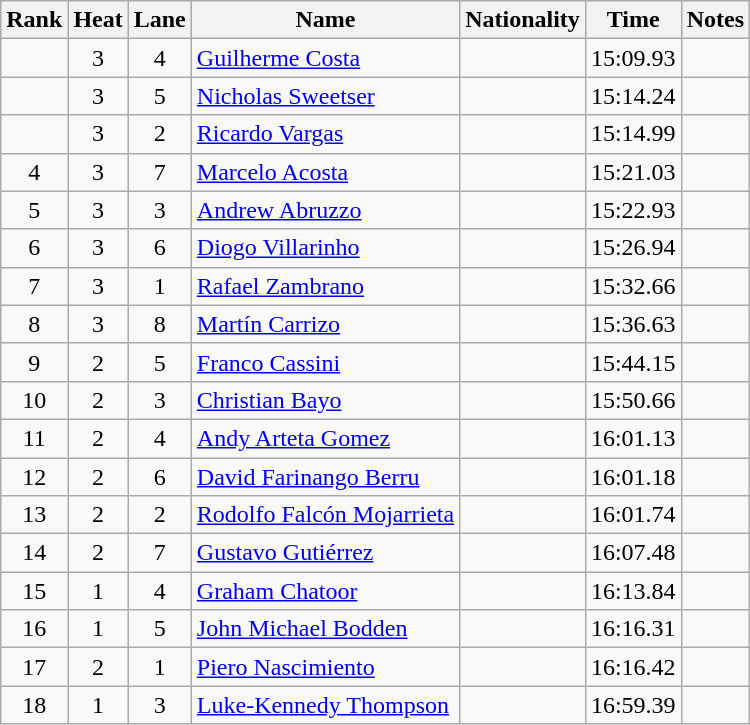<table class="wikitable sortable" style="text-align:center">
<tr>
<th>Rank</th>
<th>Heat</th>
<th>Lane</th>
<th>Name</th>
<th>Nationality</th>
<th>Time</th>
<th>Notes</th>
</tr>
<tr>
<td></td>
<td>3</td>
<td>4</td>
<td align=left><a href='#'>Guilherme Costa</a></td>
<td align=left></td>
<td>15:09.93</td>
<td></td>
</tr>
<tr>
<td></td>
<td>3</td>
<td>5</td>
<td align=left><a href='#'>Nicholas Sweetser</a></td>
<td align=left></td>
<td>15:14.24</td>
<td></td>
</tr>
<tr>
<td></td>
<td>3</td>
<td>2</td>
<td align=left><a href='#'>Ricardo Vargas</a></td>
<td align=left></td>
<td>15:14.99</td>
<td></td>
</tr>
<tr>
<td>4</td>
<td>3</td>
<td>7</td>
<td align=left><a href='#'>Marcelo Acosta</a></td>
<td align=left></td>
<td>15:21.03</td>
<td></td>
</tr>
<tr>
<td>5</td>
<td>3</td>
<td>3</td>
<td align=left><a href='#'>Andrew Abruzzo</a></td>
<td align=left></td>
<td>15:22.93</td>
<td></td>
</tr>
<tr>
<td>6</td>
<td>3</td>
<td>6</td>
<td align=left><a href='#'>Diogo Villarinho</a></td>
<td align=left></td>
<td>15:26.94</td>
<td></td>
</tr>
<tr>
<td>7</td>
<td>3</td>
<td>1</td>
<td align=left><a href='#'>Rafael Zambrano</a></td>
<td align=left></td>
<td>15:32.66</td>
<td></td>
</tr>
<tr>
<td>8</td>
<td>3</td>
<td>8</td>
<td align=left><a href='#'>Martín Carrizo</a></td>
<td align=left></td>
<td>15:36.63</td>
<td></td>
</tr>
<tr>
<td>9</td>
<td>2</td>
<td>5</td>
<td align=left><a href='#'>Franco Cassini</a></td>
<td align=left></td>
<td>15:44.15</td>
<td></td>
</tr>
<tr>
<td>10</td>
<td>2</td>
<td>3</td>
<td align=left><a href='#'>Christian Bayo</a></td>
<td align=left></td>
<td>15:50.66</td>
<td></td>
</tr>
<tr>
<td>11</td>
<td>2</td>
<td>4</td>
<td align=left><a href='#'>Andy Arteta Gomez</a></td>
<td align=left></td>
<td>16:01.13</td>
<td></td>
</tr>
<tr>
<td>12</td>
<td>2</td>
<td>6</td>
<td align=left><a href='#'>David Farinango Berru</a></td>
<td align=left></td>
<td>16:01.18</td>
<td></td>
</tr>
<tr>
<td>13</td>
<td>2</td>
<td>2</td>
<td align=left><a href='#'>Rodolfo Falcón Mojarrieta</a></td>
<td align=left></td>
<td>16:01.74</td>
<td></td>
</tr>
<tr>
<td>14</td>
<td>2</td>
<td>7</td>
<td align=left><a href='#'>Gustavo Gutiérrez</a></td>
<td align=left></td>
<td>16:07.48</td>
<td></td>
</tr>
<tr>
<td>15</td>
<td>1</td>
<td>4</td>
<td align=left><a href='#'>Graham Chatoor</a></td>
<td align=left></td>
<td>16:13.84</td>
<td></td>
</tr>
<tr>
<td>16</td>
<td>1</td>
<td>5</td>
<td align=left><a href='#'>John Michael Bodden</a></td>
<td align=left></td>
<td>16:16.31</td>
<td></td>
</tr>
<tr>
<td>17</td>
<td>2</td>
<td>1</td>
<td align=left><a href='#'>Piero Nascimiento</a></td>
<td align=left></td>
<td>16:16.42</td>
<td></td>
</tr>
<tr>
<td>18</td>
<td>1</td>
<td>3</td>
<td align=left><a href='#'>Luke-Kennedy Thompson</a></td>
<td align=left></td>
<td>16:59.39</td>
<td></td>
</tr>
</table>
